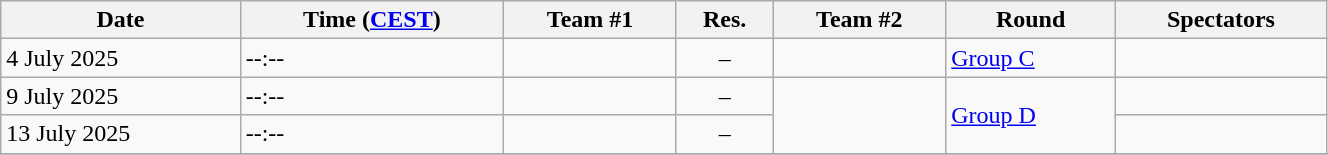<table class="wikitable" style="text-align: left;" width="70%">
<tr>
<th>Date</th>
<th>Time (<a href='#'>CEST</a>)</th>
<th>Team #1</th>
<th>Res.</th>
<th>Team #2</th>
<th>Round</th>
<th>Spectators</th>
</tr>
<tr>
<td>4 July 2025</td>
<td>--:--</td>
<td></td>
<td style="text-align:center;">–</td>
<td></td>
<td><a href='#'>Group C</a></td>
<td></td>
</tr>
<tr>
<td>9 July 2025</td>
<td>--:--</td>
<td></td>
<td style="text-align:center;">–</td>
<td rowspan=2></td>
<td rowspan=2><a href='#'>Group D</a></td>
<td></td>
</tr>
<tr>
<td>13 July 2025</td>
<td>--:--</td>
<td></td>
<td style="text-align:center;">–</td>
<td></td>
</tr>
<tr>
</tr>
</table>
